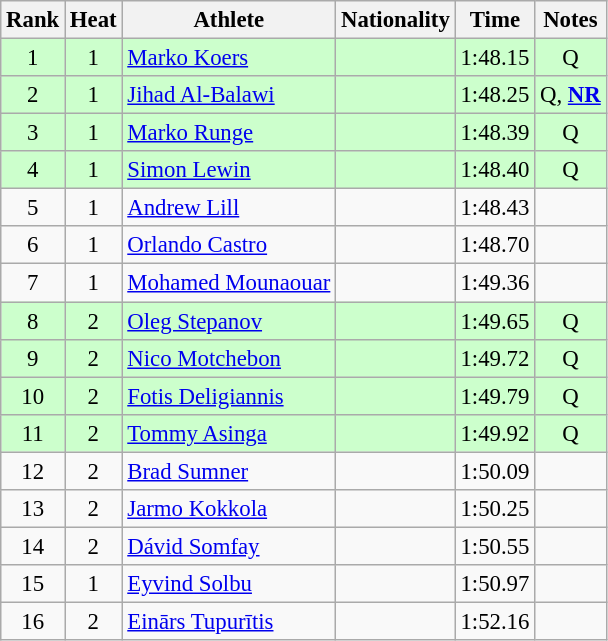<table class="wikitable sortable" style="text-align:center;font-size:95%">
<tr>
<th>Rank</th>
<th>Heat</th>
<th>Athlete</th>
<th>Nationality</th>
<th>Time</th>
<th>Notes</th>
</tr>
<tr bgcolor=ccffcc>
<td>1</td>
<td>1</td>
<td align="left"><a href='#'>Marko Koers</a></td>
<td align=left></td>
<td>1:48.15</td>
<td>Q</td>
</tr>
<tr bgcolor=ccffcc>
<td>2</td>
<td>1</td>
<td align="left"><a href='#'>Jihad Al-Balawi</a></td>
<td align=left></td>
<td>1:48.25</td>
<td>Q, <strong><a href='#'>NR</a></strong></td>
</tr>
<tr bgcolor=ccffcc>
<td>3</td>
<td>1</td>
<td align="left"><a href='#'>Marko Runge</a></td>
<td align=left></td>
<td>1:48.39</td>
<td>Q</td>
</tr>
<tr bgcolor=ccffcc>
<td>4</td>
<td>1</td>
<td align="left"><a href='#'>Simon Lewin</a></td>
<td align=left></td>
<td>1:48.40</td>
<td>Q</td>
</tr>
<tr>
<td>5</td>
<td>1</td>
<td align="left"><a href='#'>Andrew Lill</a></td>
<td align=left></td>
<td>1:48.43</td>
<td></td>
</tr>
<tr>
<td>6</td>
<td>1</td>
<td align="left"><a href='#'>Orlando Castro</a></td>
<td align=left></td>
<td>1:48.70</td>
<td></td>
</tr>
<tr>
<td>7</td>
<td>1</td>
<td align="left"><a href='#'>Mohamed Mounaouar</a></td>
<td align=left></td>
<td>1:49.36</td>
<td></td>
</tr>
<tr bgcolor=ccffcc>
<td>8</td>
<td>2</td>
<td align="left"><a href='#'>Oleg Stepanov</a></td>
<td align=left></td>
<td>1:49.65</td>
<td>Q</td>
</tr>
<tr bgcolor=ccffcc>
<td>9</td>
<td>2</td>
<td align="left"><a href='#'>Nico Motchebon</a></td>
<td align=left></td>
<td>1:49.72</td>
<td>Q</td>
</tr>
<tr bgcolor=ccffcc>
<td>10</td>
<td>2</td>
<td align="left"><a href='#'>Fotis Deligiannis</a></td>
<td align=left></td>
<td>1:49.79</td>
<td>Q</td>
</tr>
<tr bgcolor=ccffcc>
<td>11</td>
<td>2</td>
<td align="left"><a href='#'>Tommy Asinga</a></td>
<td align=left></td>
<td>1:49.92</td>
<td>Q</td>
</tr>
<tr>
<td>12</td>
<td>2</td>
<td align="left"><a href='#'>Brad Sumner</a></td>
<td align=left></td>
<td>1:50.09</td>
<td></td>
</tr>
<tr>
<td>13</td>
<td>2</td>
<td align="left"><a href='#'>Jarmo Kokkola</a></td>
<td align=left></td>
<td>1:50.25</td>
<td></td>
</tr>
<tr>
<td>14</td>
<td>2</td>
<td align="left"><a href='#'>Dávid Somfay</a></td>
<td align=left></td>
<td>1:50.55</td>
<td></td>
</tr>
<tr>
<td>15</td>
<td>1</td>
<td align="left"><a href='#'>Eyvind Solbu</a></td>
<td align=left></td>
<td>1:50.97</td>
<td></td>
</tr>
<tr>
<td>16</td>
<td>2</td>
<td align="left"><a href='#'>Einārs Tupurītis</a></td>
<td align=left></td>
<td>1:52.16</td>
<td></td>
</tr>
</table>
